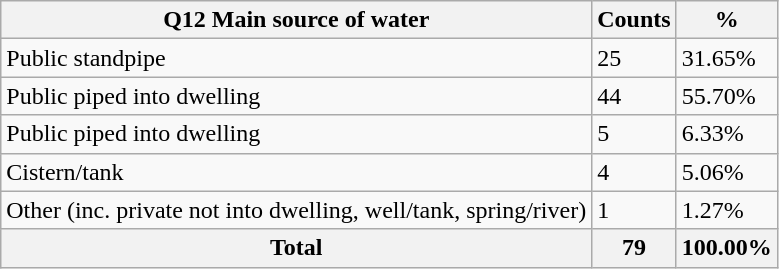<table class="wikitable sortable">
<tr>
<th>Q12 Main source of water</th>
<th>Counts</th>
<th>%</th>
</tr>
<tr>
<td>Public standpipe</td>
<td>25</td>
<td>31.65%</td>
</tr>
<tr>
<td>Public piped into dwelling</td>
<td>44</td>
<td>55.70%</td>
</tr>
<tr>
<td>Public piped into dwelling</td>
<td>5</td>
<td>6.33%</td>
</tr>
<tr>
<td>Cistern/tank</td>
<td>4</td>
<td>5.06%</td>
</tr>
<tr>
<td>Other (inc. private not into dwelling, well/tank, spring/river)</td>
<td>1</td>
<td>1.27%</td>
</tr>
<tr>
<th>Total</th>
<th>79</th>
<th>100.00%</th>
</tr>
</table>
